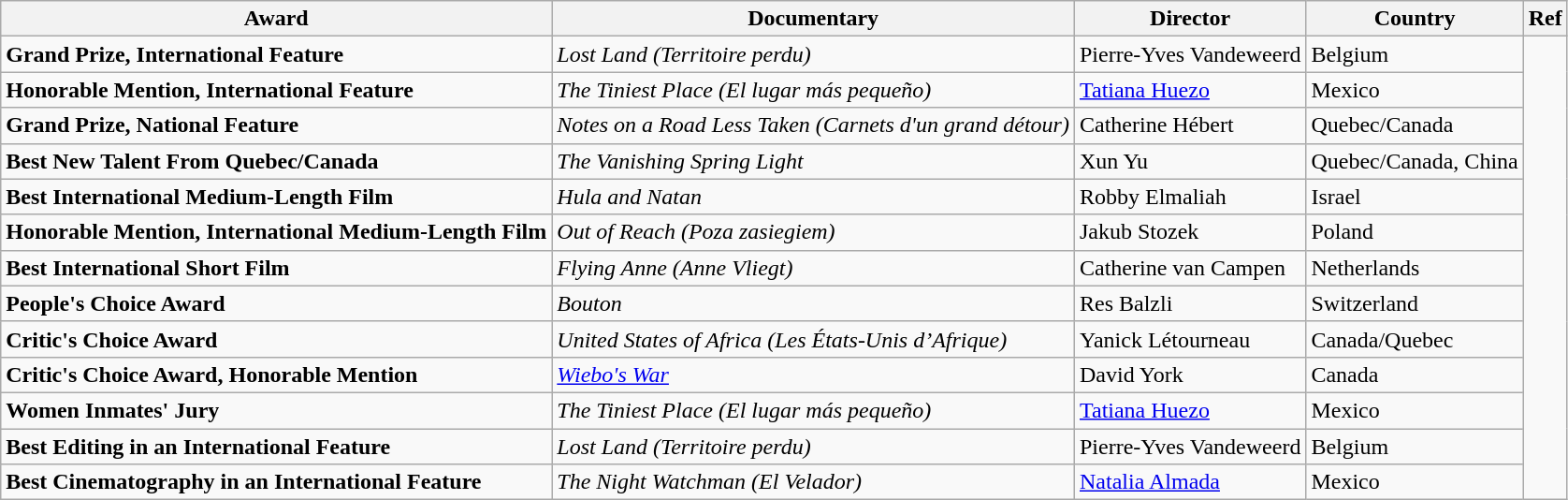<table class="wikitable">
<tr>
<th>Award</th>
<th>Documentary</th>
<th>Director</th>
<th>Country</th>
<th>Ref</th>
</tr>
<tr>
<td><strong>Grand Prize, International Feature</strong></td>
<td><em>Lost Land (Territoire perdu)</em></td>
<td>Pierre-Yves Vandeweerd</td>
<td>Belgium</td>
<td rowspan=13></td>
</tr>
<tr>
<td><strong>Honorable Mention, International Feature</strong></td>
<td><em>The Tiniest Place (El lugar más pequeño)</em></td>
<td><a href='#'>Tatiana Huezo</a></td>
<td>Mexico</td>
</tr>
<tr>
<td><strong>Grand Prize, National Feature</strong></td>
<td><em>Notes on a Road Less Taken (Carnets d'un grand détour)</em></td>
<td>Catherine Hébert</td>
<td>Quebec/Canada</td>
</tr>
<tr>
<td><strong>Best New Talent From Quebec/Canada</strong></td>
<td><em>The Vanishing Spring Light</em></td>
<td>Xun Yu</td>
<td>Quebec/Canada, China</td>
</tr>
<tr>
<td><strong>Best International Medium-Length Film</strong></td>
<td><em>Hula and Natan</em></td>
<td>Robby Elmaliah</td>
<td>Israel</td>
</tr>
<tr>
<td><strong>Honorable Mention, International Medium-Length Film</strong></td>
<td><em>Out of Reach (Poza zasiegiem)</em></td>
<td>Jakub Stozek</td>
<td>Poland</td>
</tr>
<tr>
<td><strong>Best International Short Film</strong></td>
<td><em>Flying Anne (Anne Vliegt)</em></td>
<td>Catherine van Campen</td>
<td>Netherlands</td>
</tr>
<tr>
<td><strong>People's Choice Award</strong></td>
<td><em>Bouton</em></td>
<td>Res Balzli</td>
<td>Switzerland</td>
</tr>
<tr>
<td><strong>Critic's Choice Award</strong></td>
<td><em>United States of Africa (Les États-Unis d’Afrique)</em></td>
<td>Yanick Létourneau</td>
<td>Canada/Quebec</td>
</tr>
<tr>
<td><strong>Critic's Choice Award, Honorable Mention</strong></td>
<td><em><a href='#'>Wiebo's War</a></em></td>
<td>David York</td>
<td>Canada</td>
</tr>
<tr>
<td><strong>Women Inmates' Jury</strong></td>
<td><em>The Tiniest Place (El lugar más pequeño)</em></td>
<td><a href='#'>Tatiana Huezo</a></td>
<td>Mexico</td>
</tr>
<tr>
<td><strong>Best Editing in an International Feature</strong></td>
<td><em>Lost Land (Territoire perdu)</em></td>
<td>Pierre-Yves Vandeweerd</td>
<td>Belgium</td>
</tr>
<tr>
<td><strong>Best Cinematography in an International Feature</strong></td>
<td><em>The Night Watchman (El Velador)</em></td>
<td><a href='#'>Natalia Almada</a></td>
<td>Mexico</td>
</tr>
</table>
